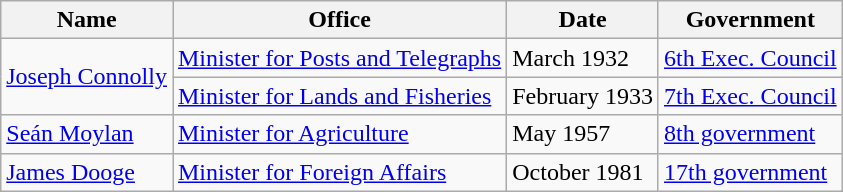<table class="wikitable">
<tr>
<th>Name</th>
<th>Office</th>
<th>Date</th>
<th>Government</th>
</tr>
<tr>
<td rowspan="2"><a href='#'>Joseph Connolly</a></td>
<td><a href='#'>Minister for Posts and Telegraphs</a></td>
<td>March 1932</td>
<td><a href='#'>6th Exec. Council</a></td>
</tr>
<tr>
<td><a href='#'>Minister for Lands and Fisheries</a></td>
<td>February 1933</td>
<td><a href='#'>7th Exec. Council</a></td>
</tr>
<tr>
<td><a href='#'>Seán Moylan</a></td>
<td><a href='#'>Minister for Agriculture</a></td>
<td>May 1957</td>
<td><a href='#'>8th government</a></td>
</tr>
<tr>
<td><a href='#'>James Dooge</a></td>
<td><a href='#'>Minister for Foreign Affairs</a></td>
<td>October 1981</td>
<td><a href='#'>17th government</a></td>
</tr>
</table>
